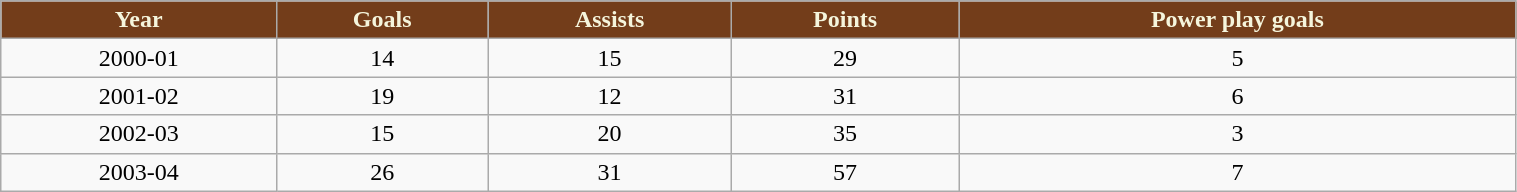<table class="wikitable" style="width:80%;">
<tr style="text-align:center; background:#733d1a; color:beige;">
<td><strong>Year</strong></td>
<td><strong>Goals</strong></td>
<td><strong>Assists</strong></td>
<td><strong>Points</strong></td>
<td><strong>Power play goals</strong></td>
</tr>
<tr style="text-align:center;" bgcolor="">
<td>2000-01</td>
<td>14</td>
<td>15</td>
<td>29</td>
<td>5</td>
</tr>
<tr style="text-align:center;" bgcolor="">
<td>2001-02</td>
<td>19</td>
<td>12</td>
<td>31</td>
<td>6</td>
</tr>
<tr style="text-align:center;" bgcolor="">
<td>2002-03</td>
<td>15</td>
<td>20</td>
<td>35</td>
<td>3</td>
</tr>
<tr style="text-align:center;" bgcolor="">
<td>2003-04</td>
<td>26</td>
<td>31</td>
<td>57</td>
<td>7</td>
</tr>
</table>
